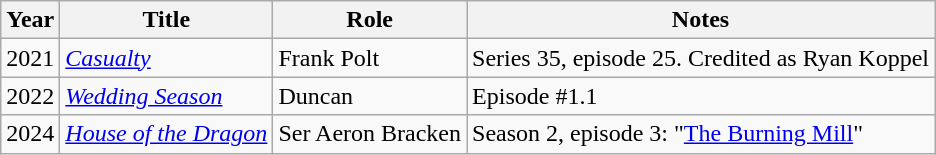<table class="wikitable">
<tr>
<th>Year</th>
<th>Title</th>
<th>Role</th>
<th>Notes</th>
</tr>
<tr>
<td>2021</td>
<td><em><a href='#'>Casualty</a></em></td>
<td>Frank Polt</td>
<td>Series 35, episode 25. Credited as Ryan Koppel</td>
</tr>
<tr>
<td>2022</td>
<td><em><a href='#'>Wedding Season</a></em></td>
<td>Duncan</td>
<td>Episode #1.1</td>
</tr>
<tr>
<td>2024</td>
<td><em><a href='#'>House of the Dragon</a></em></td>
<td>Ser Aeron Bracken</td>
<td>Season 2, episode 3: "<a href='#'>The Burning Mill</a>"</td>
</tr>
</table>
